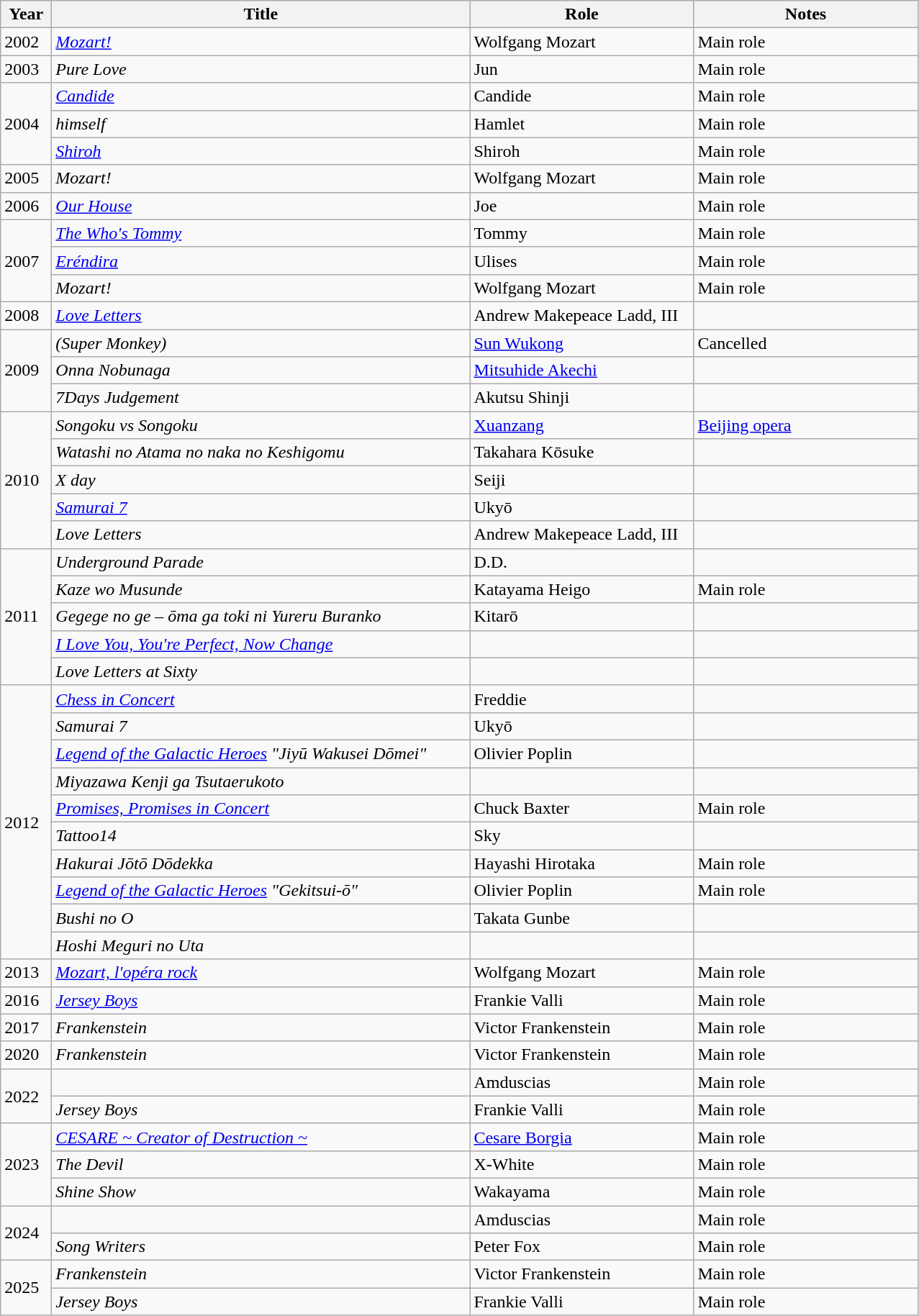<table class="wikitable">
<tr>
<th width="40">Year</th>
<th width="380">Title</th>
<th width="200">Role</th>
<th width="200">Notes</th>
</tr>
<tr>
<td>2002</td>
<td><em><a href='#'>Mozart!</a></em></td>
<td>Wolfgang Mozart</td>
<td>Main role</td>
</tr>
<tr>
<td>2003</td>
<td><em>Pure Love</em></td>
<td>Jun</td>
<td>Main role</td>
</tr>
<tr>
<td rowspan="3">2004</td>
<td><em><a href='#'>Candide</a></em></td>
<td>Candide</td>
<td>Main role</td>
</tr>
<tr>
<td><em>himself</em></td>
<td>Hamlet</td>
<td>Main role</td>
</tr>
<tr>
<td><em><a href='#'>Shiroh</a></em></td>
<td>Shiroh</td>
<td>Main role</td>
</tr>
<tr>
<td>2005</td>
<td><em>Mozart!</em></td>
<td>Wolfgang Mozart</td>
<td>Main role</td>
</tr>
<tr>
<td>2006</td>
<td><em><a href='#'>Our House</a></em></td>
<td>Joe</td>
<td>Main role</td>
</tr>
<tr>
<td rowspan="3">2007</td>
<td><em><a href='#'>The Who's Tommy</a></em></td>
<td>Tommy</td>
<td>Main role</td>
</tr>
<tr>
<td><em><a href='#'>Eréndira</a></em></td>
<td>Ulises</td>
<td>Main role</td>
</tr>
<tr>
<td><em>Mozart!</em></td>
<td>Wolfgang Mozart</td>
<td>Main role</td>
</tr>
<tr>
<td>2008</td>
<td><em><a href='#'>Love Letters</a></em></td>
<td>Andrew Makepeace Ladd, III</td>
<td></td>
</tr>
<tr>
<td rowspan="3">2009</td>
<td><em> (Super Monkey)</em></td>
<td><a href='#'>Sun Wukong</a></td>
<td>Cancelled</td>
</tr>
<tr>
<td><em>Onna Nobunaga</em></td>
<td><a href='#'>Mitsuhide Akechi</a></td>
<td></td>
</tr>
<tr>
<td><em>7Days Judgement</em></td>
<td>Akutsu Shinji</td>
<td></td>
</tr>
<tr>
<td rowspan="5">2010</td>
<td><em>Songoku vs Songoku</em></td>
<td><a href='#'>Xuanzang</a></td>
<td><a href='#'>Beijing opera</a></td>
</tr>
<tr>
<td><em>Watashi no Atama no naka no Keshigomu</em></td>
<td>Takahara Kōsuke</td>
<td></td>
</tr>
<tr>
<td><em>X day</em></td>
<td>Seiji</td>
<td></td>
</tr>
<tr>
<td><em><a href='#'>Samurai 7</a></em></td>
<td>Ukyō</td>
<td></td>
</tr>
<tr>
<td><em>Love Letters</em></td>
<td>Andrew Makepeace Ladd, III</td>
<td></td>
</tr>
<tr>
<td rowspan="5">2011</td>
<td><em>Underground Parade</em></td>
<td>D.D.</td>
<td></td>
</tr>
<tr>
<td><em>Kaze wo Musunde</em></td>
<td>Katayama Heigo</td>
<td>Main role</td>
</tr>
<tr>
<td><em>Gegege no ge – ōma ga toki ni Yureru Buranko</em></td>
<td>Kitarō</td>
<td></td>
</tr>
<tr>
<td><em><a href='#'>I Love You, You're Perfect, Now Change</a></em></td>
<td></td>
<td></td>
</tr>
<tr>
<td><em>Love Letters at Sixty</em></td>
<td></td>
<td></td>
</tr>
<tr>
<td rowspan="10">2012</td>
<td><em><a href='#'>Chess in Concert</a></em></td>
<td>Freddie</td>
<td></td>
</tr>
<tr>
<td><em>Samurai 7</em></td>
<td>Ukyō</td>
<td></td>
</tr>
<tr>
<td><em><a href='#'>Legend of the Galactic Heroes</a> "Jiyū Wakusei Dōmei"</em></td>
<td>Olivier Poplin</td>
<td></td>
</tr>
<tr>
<td><em>Miyazawa Kenji ga Tsutaerukoto</em></td>
<td></td>
<td></td>
</tr>
<tr>
<td><em><a href='#'>Promises, Promises in Concert</a></em></td>
<td>Chuck Baxter</td>
<td>Main role</td>
</tr>
<tr>
<td><em>Tattoo14</em></td>
<td>Sky</td>
<td></td>
</tr>
<tr>
<td><em>Hakurai Jōtō Dōdekka</em></td>
<td>Hayashi Hirotaka</td>
<td>Main role</td>
</tr>
<tr>
<td><em><a href='#'>Legend of the Galactic Heroes</a> "Gekitsui-ō"</em></td>
<td>Olivier Poplin</td>
<td>Main role</td>
</tr>
<tr>
<td><em>Bushi no O</em></td>
<td>Takata Gunbe</td>
<td></td>
</tr>
<tr>
<td><em>Hoshi Meguri no Uta</em></td>
<td></td>
<td></td>
</tr>
<tr>
<td>2013</td>
<td><em><a href='#'>Mozart, l'opéra rock</a></em></td>
<td>Wolfgang Mozart</td>
<td>Main role</td>
</tr>
<tr>
<td>2016</td>
<td><em><a href='#'>Jersey Boys</a></em></td>
<td>Frankie Valli</td>
<td>Main role</td>
</tr>
<tr>
<td>2017</td>
<td><em>Frankenstein</em></td>
<td>Victor Frankenstein</td>
<td>Main role</td>
</tr>
<tr>
<td>2020</td>
<td><em>Frankenstein</em></td>
<td>Victor Frankenstein</td>
<td>Main role</td>
</tr>
<tr>
<td rowspan="2">2022</td>
<td><em></em></td>
<td>Amduscias</td>
<td>Main role</td>
</tr>
<tr>
<td><em>Jersey Boys</em></td>
<td>Frankie Valli</td>
<td>Main role</td>
</tr>
<tr>
<td rowspan="3">2023</td>
<td><a href='#'><em>CESARE ~ Creator of Destruction ~</em></a></td>
<td><a href='#'>Cesare Borgia</a></td>
<td>Main role</td>
</tr>
<tr>
<td><em>The Devil</em></td>
<td>X-White</td>
<td>Main role</td>
</tr>
<tr>
<td><em>Shine Show</em></td>
<td>Wakayama</td>
<td>Main role</td>
</tr>
<tr>
<td rowspan="2">2024</td>
<td><em></em></td>
<td>Amduscias</td>
<td>Main role</td>
</tr>
<tr>
<td><em>Song Writers</em></td>
<td>Peter Fox</td>
<td>Main role</td>
</tr>
<tr>
<td rowspan="2">2025</td>
<td><em>Frankenstein</em></td>
<td>Victor Frankenstein</td>
<td>Main role</td>
</tr>
<tr>
<td><em>Jersey Boys</em></td>
<td>Frankie Valli</td>
<td>Main role</td>
</tr>
</table>
